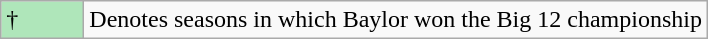<table class="wikitable">
<tr>
<td style="background:#afe6ba; width:3em;">†</td>
<td>Denotes seasons in which Baylor won the Big 12 championship</td>
</tr>
</table>
